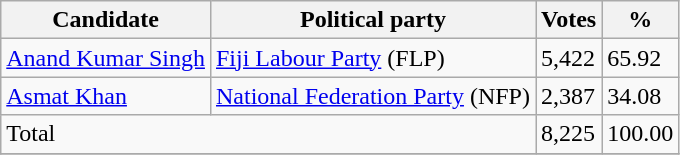<table class="wikitable">
<tr>
<th>Candidate</th>
<th>Political party</th>
<th>Votes</th>
<th>%</th>
</tr>
<tr>
<td><a href='#'>Anand Kumar Singh</a></td>
<td><a href='#'>Fiji Labour Party</a> (FLP)</td>
<td>5,422</td>
<td>65.92</td>
</tr>
<tr>
<td><a href='#'>Asmat Khan</a></td>
<td><a href='#'>National Federation Party</a> (NFP)</td>
<td>2,387</td>
<td>34.08</td>
</tr>
<tr>
<td colspan="2">Total</td>
<td>8,225</td>
<td>100.00</td>
</tr>
<tr>
</tr>
</table>
